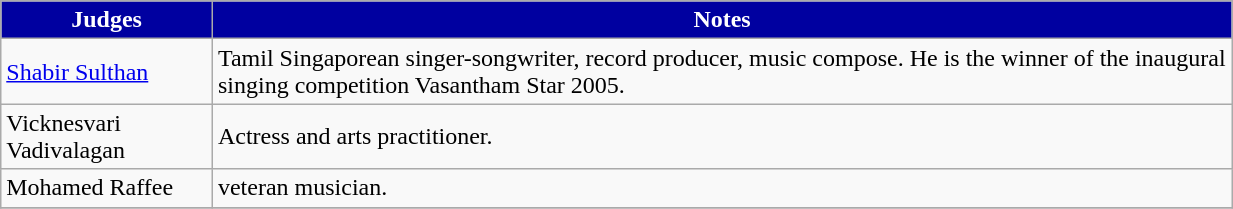<table class="wikitable" width="65%">
<tr>
<th scope="col" style ="background: #0000A0 ;color:White">Judges</th>
<th scope="col" style ="background: #0000A0 ;color:White">Notes</th>
</tr>
<tr>
<td><a href='#'>Shabir Sulthan</a></td>
<td>Tamil Singaporean singer-songwriter, record producer, music compose. He is the winner of the inaugural singing competition Vasantham Star 2005.</td>
</tr>
<tr>
<td>Vicknesvari Vadivalagan</td>
<td>Actress and arts practitioner.</td>
</tr>
<tr>
<td>Mohamed Raffee</td>
<td>veteran musician.</td>
</tr>
<tr>
</tr>
</table>
